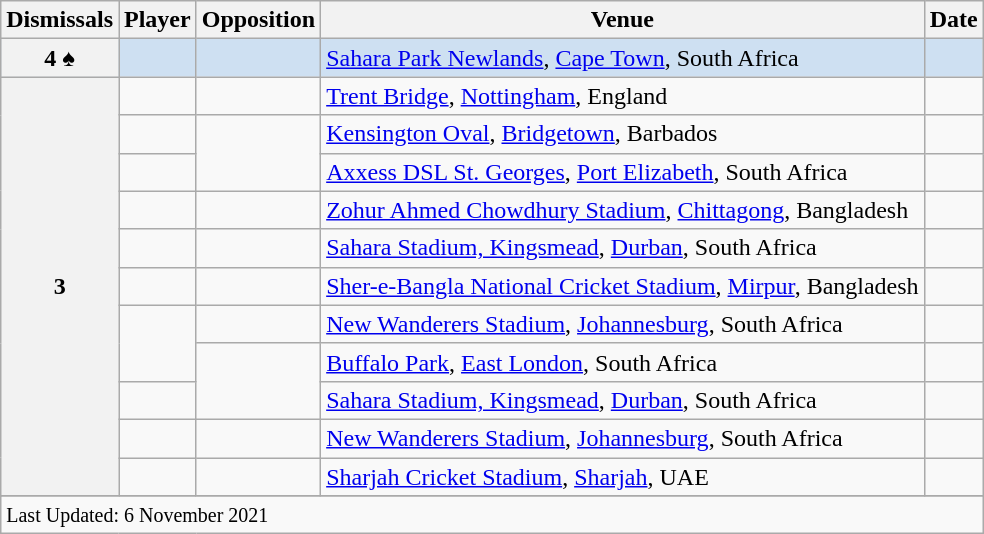<table class="wikitable plainrowheaders sortable">
<tr>
<th scope=col>Dismissals</th>
<th scope=col>Player</th>
<th scope=col>Opposition</th>
<th scope=col>Venue</th>
<th scope=col>Date</th>
</tr>
<tr bgcolor=#cee0f2>
<th scope=row style=text-align:center;><strong>4 ♠</strong></th>
<td> </td>
<td></td>
<td><a href='#'>Sahara Park Newlands</a>, <a href='#'>Cape Town</a>, South Africa</td>
<td></td>
</tr>
<tr>
<th scope=row style=text-align:center; rowspan=11><strong>3</strong></th>
<td></td>
<td></td>
<td><a href='#'>Trent Bridge</a>, <a href='#'>Nottingham</a>, England</td>
<td> </td>
</tr>
<tr>
<td></td>
<td rowspan=2></td>
<td><a href='#'>Kensington Oval</a>, <a href='#'>Bridgetown</a>, Barbados</td>
<td> </td>
</tr>
<tr>
<td></td>
<td><a href='#'>Axxess DSL St. Georges</a>, <a href='#'>Port Elizabeth</a>, South Africa</td>
<td></td>
</tr>
<tr>
<td> </td>
<td></td>
<td><a href='#'>Zohur Ahmed Chowdhury Stadium</a>, <a href='#'>Chittagong</a>, Bangladesh</td>
<td> </td>
</tr>
<tr>
<td></td>
<td></td>
<td><a href='#'>Sahara Stadium, Kingsmead</a>, <a href='#'>Durban</a>, South Africa</td>
<td></td>
</tr>
<tr>
<td></td>
<td></td>
<td><a href='#'>Sher-e-Bangla National Cricket Stadium</a>, <a href='#'>Mirpur</a>, Bangladesh</td>
<td></td>
</tr>
<tr>
<td rowspan=2> </td>
<td></td>
<td><a href='#'>New Wanderers Stadium</a>, <a href='#'>Johannesburg</a>, South Africa</td>
<td></td>
</tr>
<tr>
<td rowspan=2></td>
<td><a href='#'>Buffalo Park</a>, <a href='#'>East London</a>, South Africa</td>
<td></td>
</tr>
<tr>
<td></td>
<td><a href='#'>Sahara Stadium, Kingsmead</a>, <a href='#'>Durban</a>, South Africa</td>
<td></td>
</tr>
<tr>
<td></td>
<td></td>
<td><a href='#'>New Wanderers Stadium</a>, <a href='#'>Johannesburg</a>, South Africa</td>
<td></td>
</tr>
<tr>
<td> </td>
<td></td>
<td><a href='#'>Sharjah Cricket Stadium</a>, <a href='#'>Sharjah</a>, UAE</td>
<td> </td>
</tr>
<tr>
</tr>
<tr class=sortbottom>
<td colspan="5"><small>Last Updated: 6 November 2021</small></td>
</tr>
</table>
